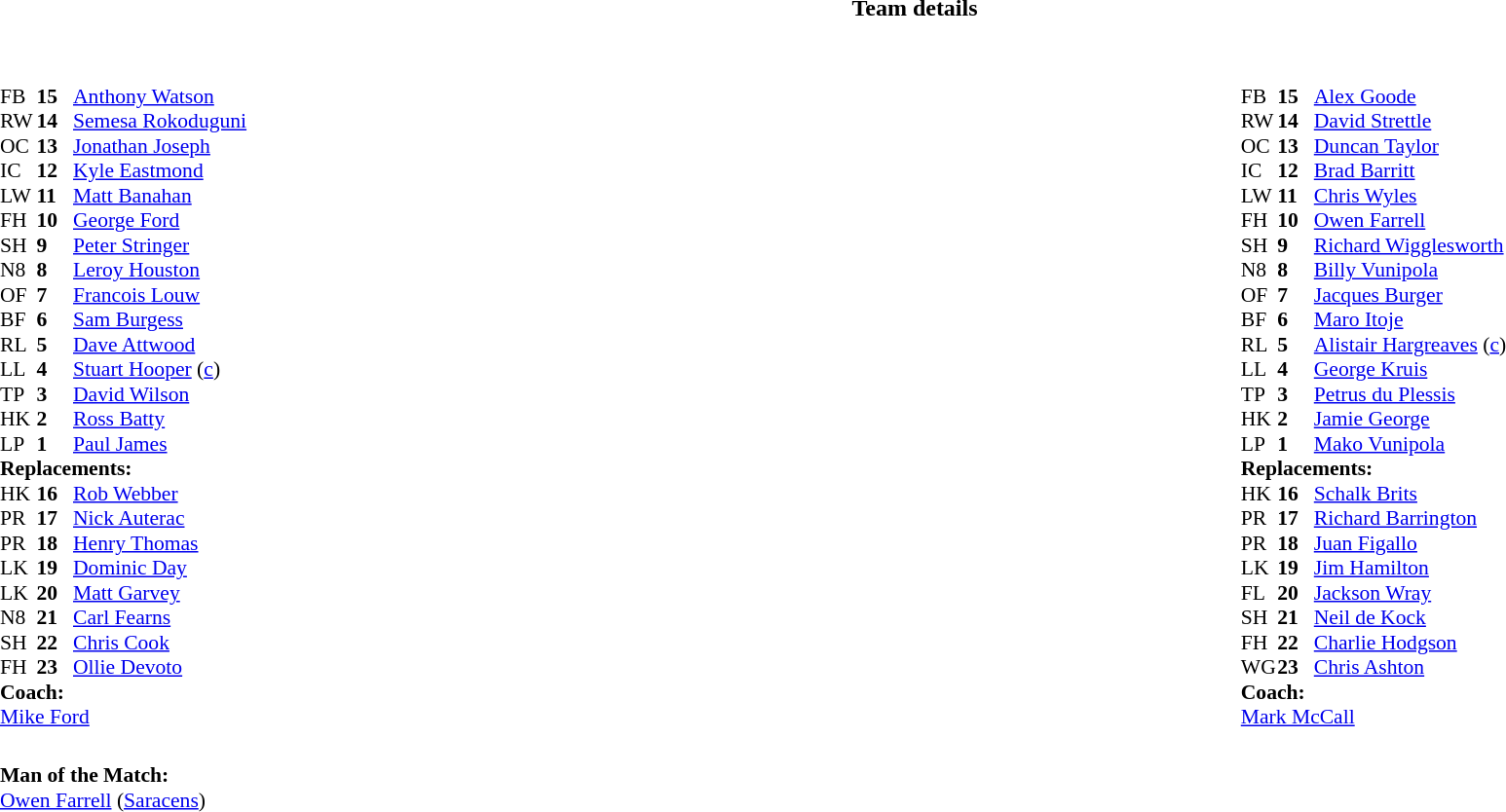<table border="0" style="width:100%;">
<tr>
<th>Team details</th>
</tr>
<tr>
<td><br><table width="100%">
<tr>
<td valign="top" width="50%"><br><table style="font-size: 90%" cellspacing="0" cellpadding="0">
<tr>
<th width="25"></th>
<th width="25"></th>
</tr>
<tr>
<td>FB</td>
<td><strong>15</strong></td>
<td> <a href='#'>Anthony Watson</a></td>
<td></td>
<td></td>
</tr>
<tr>
<td>RW</td>
<td><strong>14</strong></td>
<td> <a href='#'>Semesa Rokoduguni</a></td>
</tr>
<tr>
<td>OC</td>
<td><strong>13</strong></td>
<td> <a href='#'>Jonathan Joseph</a></td>
</tr>
<tr>
<td>IC</td>
<td><strong>12</strong></td>
<td> <a href='#'>Kyle Eastmond</a></td>
</tr>
<tr>
<td>LW</td>
<td><strong>11</strong></td>
<td> <a href='#'>Matt Banahan</a></td>
</tr>
<tr>
<td>FH</td>
<td><strong>10</strong></td>
<td> <a href='#'>George Ford</a></td>
</tr>
<tr>
<td>SH</td>
<td><strong>9</strong></td>
<td> <a href='#'>Peter Stringer</a></td>
<td></td>
<td></td>
</tr>
<tr>
<td>N8</td>
<td><strong>8</strong></td>
<td> <a href='#'>Leroy Houston</a></td>
<td></td>
<td></td>
</tr>
<tr>
<td>OF</td>
<td><strong>7</strong></td>
<td> <a href='#'>Francois Louw</a></td>
</tr>
<tr>
<td>BF</td>
<td><strong>6</strong></td>
<td> <a href='#'>Sam Burgess</a></td>
</tr>
<tr>
<td>RL</td>
<td><strong>5</strong></td>
<td> <a href='#'>Dave Attwood</a></td>
<td></td>
<td></td>
</tr>
<tr>
<td>LL</td>
<td><strong>4</strong></td>
<td> <a href='#'>Stuart Hooper</a> (<a href='#'>c</a>)</td>
<td></td>
<td></td>
</tr>
<tr>
<td>TP</td>
<td><strong>3</strong></td>
<td> <a href='#'>David Wilson</a></td>
<td></td>
<td></td>
</tr>
<tr>
<td>HK</td>
<td><strong>2</strong></td>
<td> <a href='#'>Ross Batty</a></td>
<td></td>
<td></td>
</tr>
<tr>
<td>LP</td>
<td><strong>1</strong></td>
<td> <a href='#'>Paul James</a></td>
<td></td>
<td></td>
</tr>
<tr>
<td colspan=3><strong>Replacements:</strong></td>
</tr>
<tr>
<td>HK</td>
<td><strong>16</strong></td>
<td> <a href='#'>Rob Webber</a></td>
<td></td>
<td></td>
</tr>
<tr>
<td>PR</td>
<td><strong>17</strong></td>
<td> <a href='#'>Nick Auterac</a></td>
<td></td>
<td></td>
</tr>
<tr>
<td>PR</td>
<td><strong>18</strong></td>
<td> <a href='#'>Henry Thomas</a></td>
<td></td>
<td></td>
</tr>
<tr>
<td>LK</td>
<td><strong>19</strong></td>
<td> <a href='#'>Dominic Day</a></td>
<td></td>
<td></td>
</tr>
<tr>
<td>LK</td>
<td><strong>20</strong></td>
<td> <a href='#'>Matt Garvey</a></td>
<td></td>
<td></td>
</tr>
<tr>
<td>N8</td>
<td><strong>21</strong></td>
<td> <a href='#'>Carl Fearns</a></td>
<td></td>
<td></td>
</tr>
<tr>
<td>SH</td>
<td><strong>22</strong></td>
<td> <a href='#'>Chris Cook</a></td>
<td></td>
<td></td>
</tr>
<tr>
<td>FH</td>
<td><strong>23</strong></td>
<td> <a href='#'>Ollie Devoto</a></td>
<td></td>
<td></td>
</tr>
<tr>
<td colspan=3><strong>Coach:</strong></td>
</tr>
<tr>
<td colspan="4"> <a href='#'>Mike Ford</a></td>
</tr>
</table>
</td>
<td style="vertical-align:top; width:50%;"><br><table cellspacing="0" cellpadding="0" style="font-size:90%; margin:auto;">
<tr>
<th width="25"></th>
<th width="25"></th>
</tr>
<tr>
<td>FB</td>
<td><strong>15</strong></td>
<td> <a href='#'>Alex Goode</a></td>
</tr>
<tr>
<td>RW</td>
<td><strong>14</strong></td>
<td> <a href='#'>David Strettle</a></td>
<td></td>
<td></td>
</tr>
<tr>
<td>OC</td>
<td><strong>13</strong></td>
<td> <a href='#'>Duncan Taylor</a></td>
</tr>
<tr>
<td>IC</td>
<td><strong>12</strong></td>
<td> <a href='#'>Brad Barritt</a></td>
<td></td>
<td></td>
</tr>
<tr>
<td>LW</td>
<td><strong>11</strong></td>
<td> <a href='#'>Chris Wyles</a></td>
</tr>
<tr>
<td>FH</td>
<td><strong>10</strong></td>
<td> <a href='#'>Owen Farrell</a></td>
</tr>
<tr>
<td>SH</td>
<td><strong>9</strong></td>
<td> <a href='#'>Richard Wigglesworth</a></td>
<td></td>
<td></td>
</tr>
<tr>
<td>N8</td>
<td><strong>8</strong></td>
<td> <a href='#'>Billy Vunipola</a></td>
</tr>
<tr>
<td>OF</td>
<td><strong>7</strong></td>
<td> <a href='#'>Jacques Burger</a></td>
</tr>
<tr>
<td>BF</td>
<td><strong>6</strong></td>
<td> <a href='#'>Maro Itoje</a></td>
<td></td>
<td></td>
</tr>
<tr>
<td>RL</td>
<td><strong>5</strong></td>
<td> <a href='#'>Alistair Hargreaves</a> (<a href='#'>c</a>)</td>
<td></td>
<td></td>
</tr>
<tr>
<td>LL</td>
<td><strong>4</strong></td>
<td> <a href='#'>George Kruis</a></td>
</tr>
<tr>
<td>TP</td>
<td><strong>3</strong></td>
<td> <a href='#'>Petrus du Plessis</a></td>
<td></td>
<td></td>
</tr>
<tr>
<td>HK</td>
<td><strong>2</strong></td>
<td> <a href='#'>Jamie George</a></td>
<td></td>
<td></td>
</tr>
<tr>
<td>LP</td>
<td><strong>1</strong></td>
<td> <a href='#'>Mako Vunipola</a></td>
<td></td>
<td></td>
</tr>
<tr>
<td colspan=3><strong>Replacements:</strong></td>
</tr>
<tr>
<td>HK</td>
<td><strong>16</strong></td>
<td> <a href='#'>Schalk Brits</a></td>
<td></td>
<td></td>
</tr>
<tr>
<td>PR</td>
<td><strong>17</strong></td>
<td> <a href='#'>Richard Barrington</a></td>
<td></td>
<td></td>
</tr>
<tr>
<td>PR</td>
<td><strong>18</strong></td>
<td> <a href='#'>Juan Figallo</a></td>
<td></td>
<td></td>
</tr>
<tr>
<td>LK</td>
<td><strong>19</strong></td>
<td> <a href='#'>Jim Hamilton</a></td>
<td></td>
<td></td>
</tr>
<tr>
<td>FL</td>
<td><strong>20</strong></td>
<td> <a href='#'>Jackson Wray</a></td>
<td></td>
<td></td>
</tr>
<tr>
<td>SH</td>
<td><strong>21</strong></td>
<td> <a href='#'>Neil de Kock</a></td>
<td></td>
<td></td>
</tr>
<tr>
<td>FH</td>
<td><strong>22</strong></td>
<td> <a href='#'>Charlie Hodgson</a></td>
<td></td>
<td></td>
</tr>
<tr>
<td>WG</td>
<td><strong>23</strong></td>
<td> <a href='#'>Chris Ashton</a></td>
<td></td>
<td></td>
</tr>
<tr>
<td colspan=3><strong>Coach:</strong></td>
</tr>
<tr>
<td colspan="4"> <a href='#'>Mark McCall</a></td>
</tr>
</table>
</td>
</tr>
</table>
<table width=100% style="font-size: 90%">
<tr>
<td><br><strong>Man of the Match:</strong>
<br> <a href='#'>Owen Farrell</a> (<a href='#'>Saracens</a>)
</td>
</tr>
</table>
</td>
</tr>
</table>
